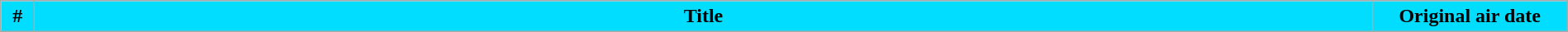<table class="wikitable plainrowheaders" style="width:100%; margin:auto; background:#FFFFFF;">
<tr>
<th style="background-color:#00DDFF;" width="20">#</th>
<th style="background-color:#00DDFF;">Title</th>
<th style="background-color:#00DDFF;" width="150">Original air date<br>










































</th>
</tr>
</table>
